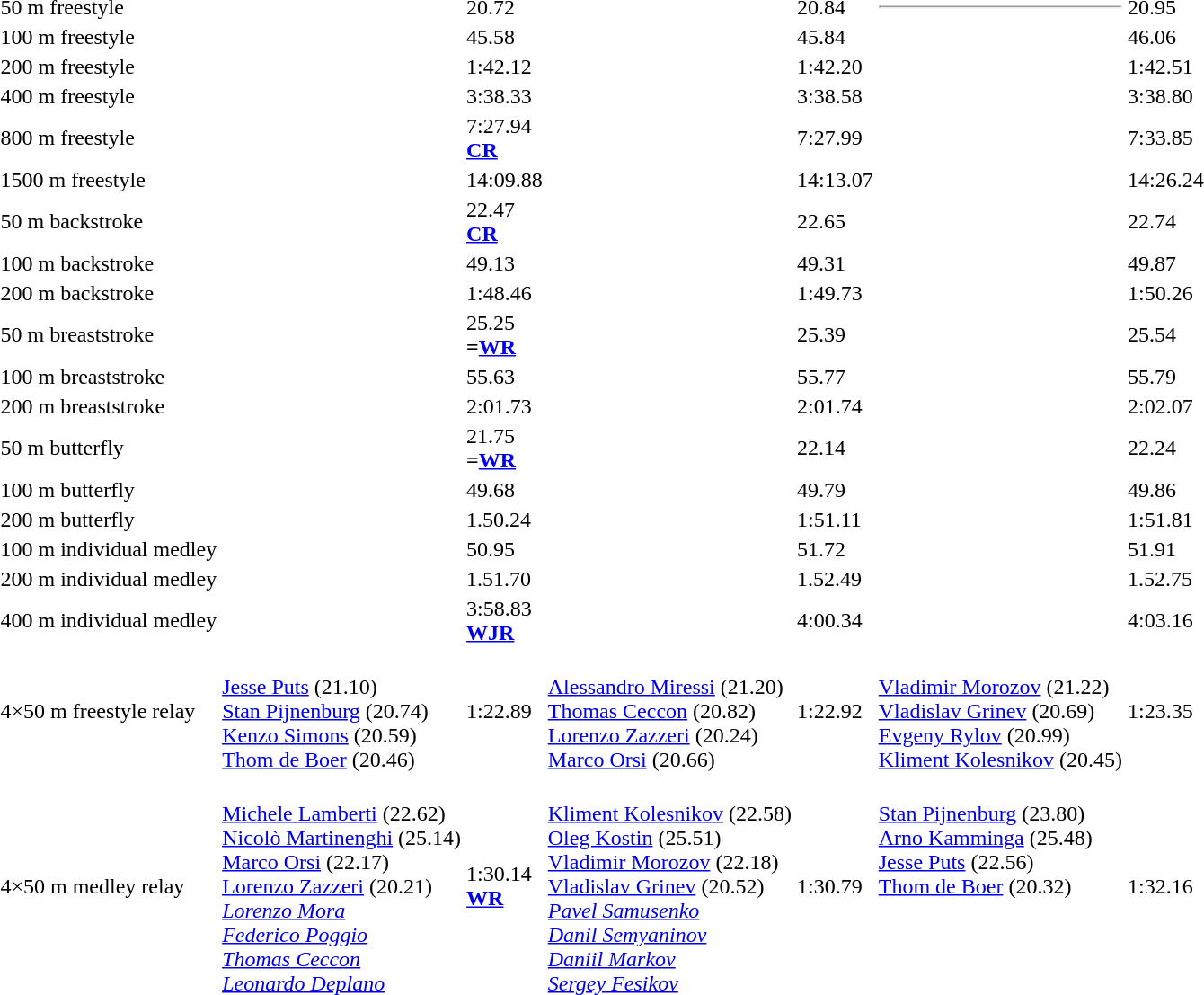<table>
<tr>
<td>50 m freestyle</td>
<td></td>
<td>20.72</td>
<td></td>
<td>20.84</td>
<td><hr></td>
<td>20.95</td>
</tr>
<tr>
<td>100 m freestyle</td>
<td></td>
<td>45.58</td>
<td></td>
<td>45.84</td>
<td></td>
<td>46.06</td>
</tr>
<tr>
<td>200 m freestyle</td>
<td></td>
<td>1:42.12</td>
<td></td>
<td>1:42.20</td>
<td></td>
<td>1:42.51</td>
</tr>
<tr>
<td>400 m freestyle</td>
<td></td>
<td>3:38.33</td>
<td></td>
<td>3:38.58</td>
<td></td>
<td>3:38.80</td>
</tr>
<tr>
<td>800 m freestyle</td>
<td></td>
<td>7:27.94<br><strong><a href='#'>CR</a></strong></td>
<td></td>
<td>7:27.99</td>
<td></td>
<td>7:33.85</td>
</tr>
<tr>
<td>1500 m freestyle</td>
<td></td>
<td>14:09.88</td>
<td></td>
<td>14:13.07</td>
<td></td>
<td>14:26.24</td>
</tr>
<tr>
<td>50 m backstroke</td>
<td></td>
<td>22.47<br><strong><a href='#'>CR</a></strong></td>
<td></td>
<td>22.65</td>
<td></td>
<td>22.74</td>
</tr>
<tr>
<td>100 m backstroke</td>
<td></td>
<td>49.13</td>
<td></td>
<td>49.31</td>
<td></td>
<td>49.87</td>
</tr>
<tr>
<td>200 m backstroke</td>
<td></td>
<td>1:48.46</td>
<td></td>
<td>1:49.73</td>
<td></td>
<td>1:50.26</td>
</tr>
<tr>
<td>50 m breaststroke</td>
<td></td>
<td>25.25<br><strong>=<a href='#'>WR</a></strong></td>
<td></td>
<td>25.39</td>
<td></td>
<td>25.54</td>
</tr>
<tr>
<td>100 m breaststroke</td>
<td></td>
<td>55.63</td>
<td></td>
<td>55.77</td>
<td></td>
<td>55.79</td>
</tr>
<tr>
<td>200 m breaststroke</td>
<td></td>
<td>2:01.73</td>
<td></td>
<td>2:01.74</td>
<td></td>
<td>2:02.07</td>
</tr>
<tr>
<td>50 m butterfly</td>
<td></td>
<td>21.75<br><strong>=<a href='#'>WR</a></strong></td>
<td></td>
<td>22.14</td>
<td></td>
<td>22.24</td>
</tr>
<tr>
<td>100 m butterfly</td>
<td></td>
<td>49.68</td>
<td></td>
<td>49.79</td>
<td></td>
<td>49.86</td>
</tr>
<tr>
<td>200 m butterfly</td>
<td></td>
<td>1.50.24</td>
<td></td>
<td>1:51.11</td>
<td></td>
<td>1:51.81</td>
</tr>
<tr>
<td>100 m individual medley</td>
<td></td>
<td>50.95</td>
<td></td>
<td>51.72</td>
<td></td>
<td>51.91</td>
</tr>
<tr>
<td>200 m individual medley</td>
<td></td>
<td>1.51.70</td>
<td></td>
<td>1.52.49</td>
<td></td>
<td>1.52.75</td>
</tr>
<tr>
<td>400 m individual medley</td>
<td></td>
<td>3:58.83<br><strong><a href='#'>WJR</a></strong></td>
<td></td>
<td>4:00.34</td>
<td></td>
<td>4:03.16</td>
</tr>
<tr>
<td>4×50 m freestyle relay</td>
<td><br><a href='#'>Jesse Puts</a> (21.10)<br><a href='#'>Stan Pijnenburg</a> (20.74)<br><a href='#'>Kenzo Simons</a> (20.59)<br><a href='#'>Thom de Boer</a> (20.46)</td>
<td>1:22.89</td>
<td><br><a href='#'>Alessandro Miressi</a> (21.20)<br><a href='#'>Thomas Ceccon</a> (20.82)<br><a href='#'>Lorenzo Zazzeri</a> (20.24)<br><a href='#'>Marco Orsi</a> (20.66)</td>
<td>1:22.92</td>
<td><br><a href='#'>Vladimir Morozov</a> (21.22)<br><a href='#'>Vladislav Grinev</a> (20.69)<br><a href='#'>Evgeny Rylov</a> (20.99)<br><a href='#'>Kliment Kolesnikov</a> (20.45)</td>
<td>1:23.35</td>
</tr>
<tr>
<td>4×50 m medley relay</td>
<td><br><a href='#'>Michele Lamberti</a> (22.62)<br><a href='#'>Nicolò Martinenghi</a> (25.14)<br><a href='#'>Marco Orsi</a> (22.17)<br><a href='#'>Lorenzo Zazzeri</a> (20.21)<br><em><a href='#'>Lorenzo Mora</a><br><a href='#'>Federico Poggio</a><br><a href='#'>Thomas Ceccon</a><br><a href='#'>Leonardo Deplano</a></em></td>
<td>1:30.14<br><strong><a href='#'>WR</a></strong></td>
<td><br><a href='#'>Kliment Kolesnikov</a> (22.58)<br><a href='#'>Oleg Kostin</a> (25.51)<br><a href='#'>Vladimir Morozov</a> (22.18)<br><a href='#'>Vladislav Grinev</a> (20.52)<br><em><a href='#'>Pavel Samusenko</a><br><a href='#'>Danil Semyaninov</a><br><a href='#'>Daniil Markov</a><br><a href='#'>Sergey Fesikov</a></em></td>
<td>1:30.79</td>
<td valign=top><br><a href='#'>Stan Pijnenburg</a> (23.80)<br><a href='#'>Arno Kamminga</a> (25.48)<br><a href='#'>Jesse Puts</a> (22.56)<br><a href='#'>Thom de Boer</a> (20.32)</td>
<td>1:32.16</td>
</tr>
</table>
